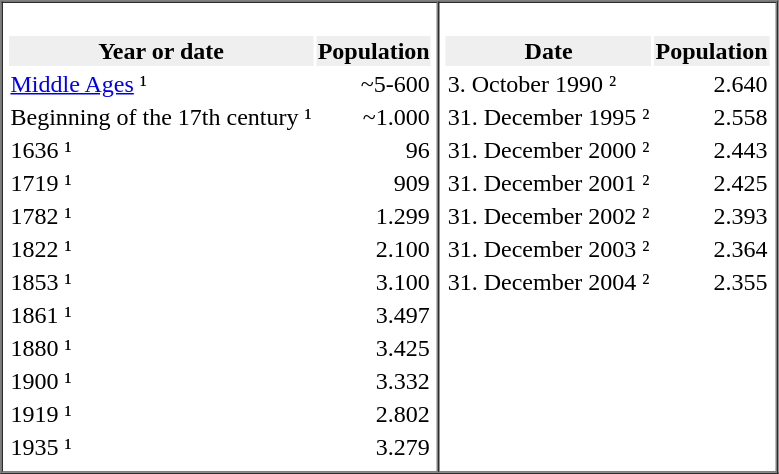<table border="1" cellpadding="2" cellspacing="0">
<tr>
<td valign="top"><br><table>
<tr>
<th style="background:#efefef;">Year or date</th>
<th style="background:#efefef;">Population</th>
</tr>
<tr ->
<td><a href='#'>Middle Ages</a> ¹</td>
<td align="right">~5-600</td>
</tr>
<tr ->
<td>Beginning of the  17th century ¹</td>
<td align="right">~1.000</td>
</tr>
<tr ->
<td>1636 ¹</td>
<td align="right">96</td>
</tr>
<tr ->
<td>1719 ¹</td>
<td align="right">909</td>
</tr>
<tr ->
<td>1782 ¹</td>
<td align="right">1.299</td>
</tr>
<tr ->
<td>1822 ¹</td>
<td align="right">2.100</td>
</tr>
<tr ->
<td>1853 ¹</td>
<td align="right">3.100</td>
</tr>
<tr ->
<td>1861 ¹</td>
<td align="right">3.497</td>
</tr>
<tr ->
<td>1880 ¹</td>
<td align="right">3.425</td>
</tr>
<tr ->
<td>1900 ¹</td>
<td align="right">3.332</td>
</tr>
<tr ->
<td>1919 ¹</td>
<td align="right">2.802</td>
</tr>
<tr ->
<td>1935 ¹</td>
<td align="right">3.279</td>
</tr>
<tr ->
</tr>
</table>
</td>
<td valign="top"><br><table>
<tr>
<th style="background:#efefef;">Date</th>
<th style="background:#efefef;">Population</th>
</tr>
<tr ->
<td>3. October 1990 ²</td>
<td align="right">2.640</td>
</tr>
<tr ->
<td>31. December 1995 ²</td>
<td align="right">2.558</td>
</tr>
<tr ->
<td>31. December 2000 ²</td>
<td align="right">2.443</td>
</tr>
<tr ->
<td>31. December 2001 ²</td>
<td align="right">2.425</td>
</tr>
<tr ->
<td>31. December 2002 ²</td>
<td align="right">2.393</td>
</tr>
<tr ->
<td>31. December 2003 ²</td>
<td align="right">2.364</td>
</tr>
<tr ->
<td>31. December 2004 ²</td>
<td align="right">2.355</td>
</tr>
<tr ->
</tr>
</table>
</td>
</tr>
</table>
